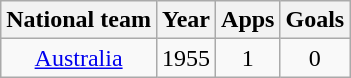<table class="wikitable" style="text-align:center">
<tr>
<th>National team</th>
<th>Year</th>
<th>Apps</th>
<th>Goals</th>
</tr>
<tr>
<td rowspan="15"><a href='#'>Australia</a></td>
<td>1955</td>
<td>1</td>
<td>0</td>
</tr>
</table>
